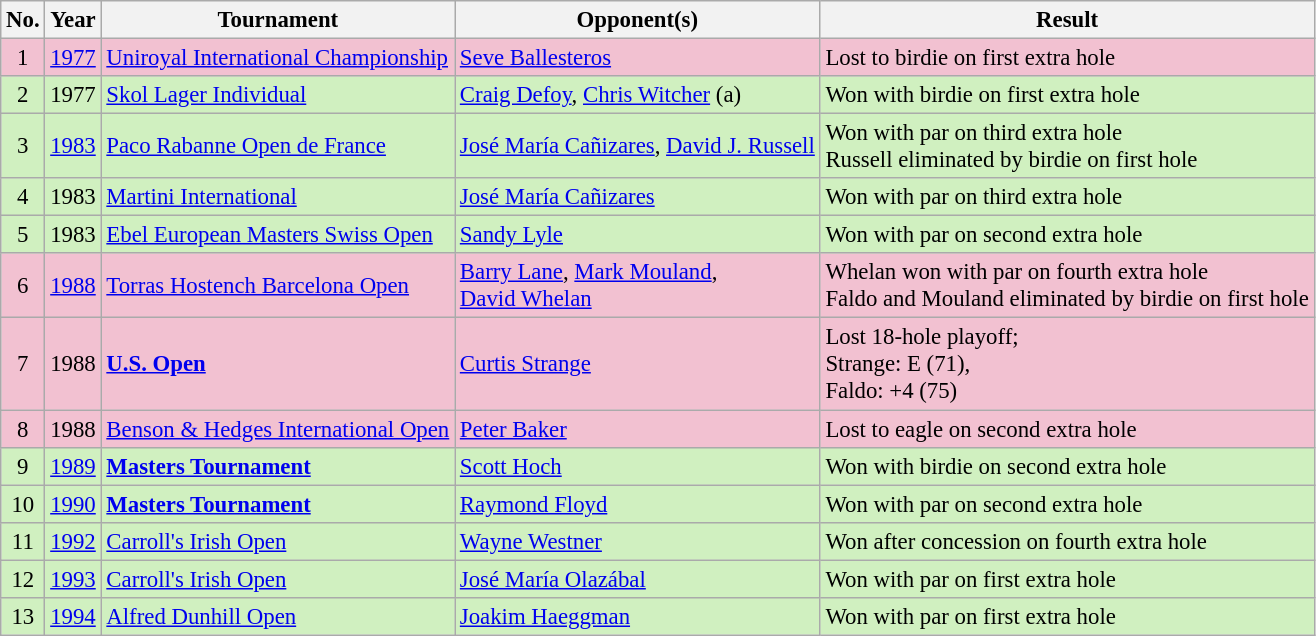<table class="wikitable" style="font-size:95%;">
<tr>
<th>No.</th>
<th>Year</th>
<th>Tournament</th>
<th>Opponent(s)</th>
<th>Result</th>
</tr>
<tr style="background:#F2C1D1;">
<td align=center>1</td>
<td><a href='#'>1977</a></td>
<td><a href='#'>Uniroyal International Championship</a></td>
<td> <a href='#'>Seve Ballesteros</a></td>
<td>Lost to birdie on first extra hole</td>
</tr>
<tr style="background:#D0F0C0;">
<td align=center>2</td>
<td>1977</td>
<td><a href='#'>Skol Lager Individual</a></td>
<td> <a href='#'>Craig Defoy</a>,  <a href='#'>Chris Witcher</a> (a)</td>
<td>Won with birdie on first extra hole</td>
</tr>
<tr style="background:#D0F0C0;">
<td align=center>3</td>
<td><a href='#'>1983</a></td>
<td><a href='#'>Paco Rabanne Open de France</a></td>
<td> <a href='#'>José María Cañizares</a>,  <a href='#'>David J. Russell</a></td>
<td>Won with par on third extra hole<br>Russell eliminated by birdie on first hole</td>
</tr>
<tr style="background:#D0F0C0;">
<td align=center>4</td>
<td>1983</td>
<td><a href='#'>Martini International</a></td>
<td> <a href='#'>José María Cañizares</a></td>
<td>Won with par on third extra hole</td>
</tr>
<tr style="background:#D0F0C0;">
<td align=center>5</td>
<td>1983</td>
<td><a href='#'>Ebel European Masters Swiss Open</a></td>
<td> <a href='#'>Sandy Lyle</a></td>
<td>Won with par on second extra hole</td>
</tr>
<tr style="background:#F2C1D1;">
<td align=center>6</td>
<td><a href='#'>1988</a></td>
<td><a href='#'>Torras Hostench Barcelona Open</a></td>
<td> <a href='#'>Barry Lane</a>,  <a href='#'>Mark Mouland</a>,<br> <a href='#'>David Whelan</a></td>
<td>Whelan won with par on fourth extra hole<br>Faldo and Mouland eliminated by birdie on first hole</td>
</tr>
<tr style="background:#F2C1D1;">
<td align=center>7</td>
<td>1988</td>
<td><strong><a href='#'>U.S. Open</a></strong></td>
<td> <a href='#'>Curtis Strange</a></td>
<td>Lost 18-hole playoff;<br>Strange: E (71),<br>Faldo: +4 (75)</td>
</tr>
<tr style="background:#F2C1D1;">
<td align=center>8</td>
<td>1988</td>
<td><a href='#'>Benson & Hedges International Open</a></td>
<td> <a href='#'>Peter Baker</a></td>
<td>Lost to eagle on second extra hole</td>
</tr>
<tr style="background:#D0F0C0;">
<td align=center>9</td>
<td><a href='#'>1989</a></td>
<td><strong><a href='#'>Masters Tournament</a></strong></td>
<td> <a href='#'>Scott Hoch</a></td>
<td>Won with birdie on second extra hole</td>
</tr>
<tr style="background:#D0F0C0;">
<td align=center>10</td>
<td><a href='#'>1990</a></td>
<td><strong><a href='#'>Masters Tournament</a></strong></td>
<td> <a href='#'>Raymond Floyd</a></td>
<td>Won with par on second extra hole</td>
</tr>
<tr style="background:#D0F0C0;">
<td align=center>11</td>
<td><a href='#'>1992</a></td>
<td><a href='#'>Carroll's Irish Open</a></td>
<td> <a href='#'>Wayne Westner</a></td>
<td>Won after concession on fourth extra hole</td>
</tr>
<tr style="background:#D0F0C0;">
<td align=center>12</td>
<td><a href='#'>1993</a></td>
<td><a href='#'>Carroll's Irish Open</a></td>
<td> <a href='#'>José María Olazábal</a></td>
<td>Won with par on first extra hole</td>
</tr>
<tr style="background:#D0F0C0;">
<td align=center>13</td>
<td><a href='#'>1994</a></td>
<td><a href='#'>Alfred Dunhill Open</a></td>
<td> <a href='#'>Joakim Haeggman</a></td>
<td>Won with par on first extra hole</td>
</tr>
</table>
